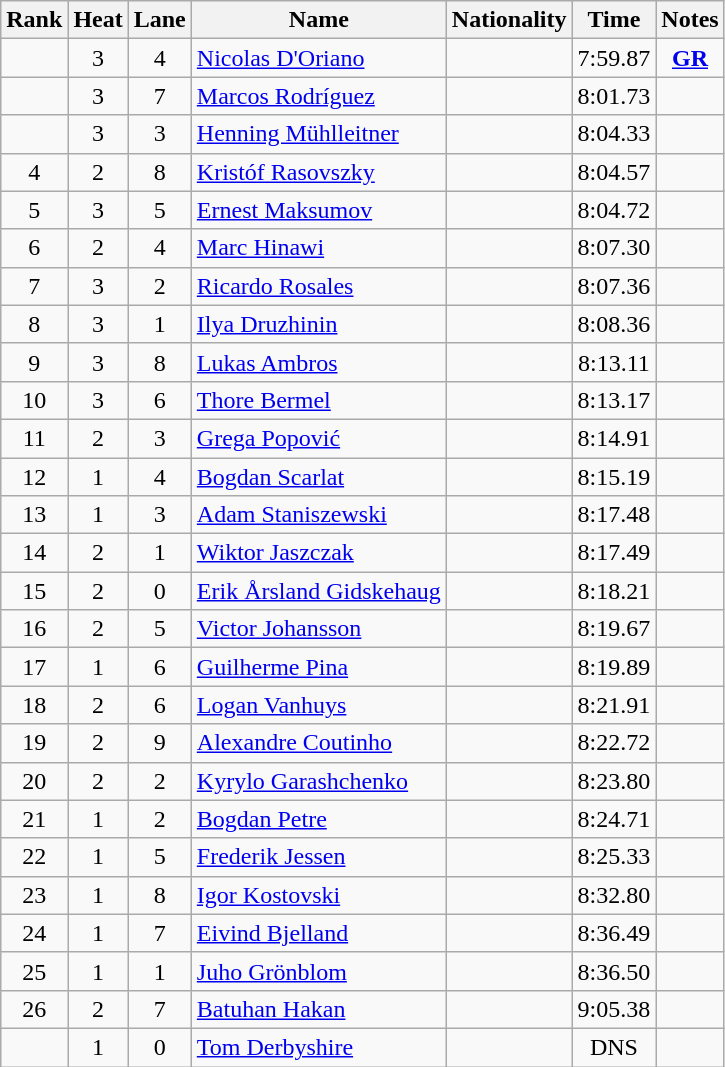<table class='wikitable sortable' style='text-align:center'>
<tr>
<th>Rank</th>
<th>Heat</th>
<th>Lane</th>
<th>Name</th>
<th>Nationality</th>
<th>Time</th>
<th>Notes</th>
</tr>
<tr>
<td></td>
<td>3</td>
<td>4</td>
<td align=left><a href='#'>Nicolas D'Oriano</a></td>
<td align=left></td>
<td>7:59.87</td>
<td><strong><a href='#'>GR</a></strong></td>
</tr>
<tr>
<td></td>
<td>3</td>
<td>7</td>
<td align=left><a href='#'>Marcos Rodríguez</a></td>
<td align=left></td>
<td>8:01.73</td>
<td></td>
</tr>
<tr>
<td></td>
<td>3</td>
<td>3</td>
<td align=left><a href='#'>Henning Mühlleitner</a></td>
<td align=left></td>
<td>8:04.33</td>
<td></td>
</tr>
<tr>
<td>4</td>
<td>2</td>
<td>8</td>
<td align=left><a href='#'>Kristóf Rasovszky</a></td>
<td align=left></td>
<td>8:04.57</td>
<td></td>
</tr>
<tr>
<td>5</td>
<td>3</td>
<td>5</td>
<td align=left><a href='#'>Ernest Maksumov</a></td>
<td align=left></td>
<td>8:04.72</td>
<td></td>
</tr>
<tr>
<td>6</td>
<td>2</td>
<td>4</td>
<td align=left><a href='#'>Marc Hinawi</a></td>
<td align=left></td>
<td>8:07.30</td>
<td></td>
</tr>
<tr>
<td>7</td>
<td>3</td>
<td>2</td>
<td align=left><a href='#'>Ricardo Rosales</a></td>
<td align=left></td>
<td>8:07.36</td>
<td></td>
</tr>
<tr>
<td>8</td>
<td>3</td>
<td>1</td>
<td align=left><a href='#'>Ilya Druzhinin</a></td>
<td align=left></td>
<td>8:08.36</td>
<td></td>
</tr>
<tr>
<td>9</td>
<td>3</td>
<td>8</td>
<td align=left><a href='#'>Lukas Ambros</a></td>
<td align=left></td>
<td>8:13.11</td>
<td></td>
</tr>
<tr>
<td>10</td>
<td>3</td>
<td>6</td>
<td align=left><a href='#'>Thore Bermel</a></td>
<td align=left></td>
<td>8:13.17</td>
<td></td>
</tr>
<tr>
<td>11</td>
<td>2</td>
<td>3</td>
<td align=left><a href='#'>Grega Popović</a></td>
<td align=left></td>
<td>8:14.91</td>
<td></td>
</tr>
<tr>
<td>12</td>
<td>1</td>
<td>4</td>
<td align=left><a href='#'>Bogdan Scarlat</a></td>
<td align=left></td>
<td>8:15.19</td>
<td></td>
</tr>
<tr>
<td>13</td>
<td>1</td>
<td>3</td>
<td align=left><a href='#'>Adam Staniszewski</a></td>
<td align=left></td>
<td>8:17.48</td>
<td></td>
</tr>
<tr>
<td>14</td>
<td>2</td>
<td>1</td>
<td align=left><a href='#'>Wiktor Jaszczak</a></td>
<td align=left></td>
<td>8:17.49</td>
<td></td>
</tr>
<tr>
<td>15</td>
<td>2</td>
<td>0</td>
<td align=left><a href='#'>Erik Årsland Gidskehaug</a></td>
<td align=left></td>
<td>8:18.21</td>
<td></td>
</tr>
<tr>
<td>16</td>
<td>2</td>
<td>5</td>
<td align=left><a href='#'>Victor Johansson</a></td>
<td align=left></td>
<td>8:19.67</td>
<td></td>
</tr>
<tr>
<td>17</td>
<td>1</td>
<td>6</td>
<td align=left><a href='#'>Guilherme Pina</a></td>
<td align=left></td>
<td>8:19.89</td>
<td></td>
</tr>
<tr>
<td>18</td>
<td>2</td>
<td>6</td>
<td align=left><a href='#'>Logan Vanhuys</a></td>
<td align=left></td>
<td>8:21.91</td>
<td></td>
</tr>
<tr>
<td>19</td>
<td>2</td>
<td>9</td>
<td align=left><a href='#'>Alexandre Coutinho</a></td>
<td align=left></td>
<td>8:22.72</td>
<td></td>
</tr>
<tr>
<td>20</td>
<td>2</td>
<td>2</td>
<td align=left><a href='#'>Kyrylo Garashchenko</a></td>
<td align=left></td>
<td>8:23.80</td>
<td></td>
</tr>
<tr>
<td>21</td>
<td>1</td>
<td>2</td>
<td align=left><a href='#'>Bogdan Petre</a></td>
<td align=left></td>
<td>8:24.71</td>
<td></td>
</tr>
<tr>
<td>22</td>
<td>1</td>
<td>5</td>
<td align=left><a href='#'>Frederik Jessen</a></td>
<td align=left></td>
<td>8:25.33</td>
<td></td>
</tr>
<tr>
<td>23</td>
<td>1</td>
<td>8</td>
<td align=left><a href='#'>Igor Kostovski</a></td>
<td align=left></td>
<td>8:32.80</td>
<td></td>
</tr>
<tr>
<td>24</td>
<td>1</td>
<td>7</td>
<td align=left><a href='#'>Eivind Bjelland</a></td>
<td align=left></td>
<td>8:36.49</td>
<td></td>
</tr>
<tr>
<td>25</td>
<td>1</td>
<td>1</td>
<td align=left><a href='#'>Juho Grönblom</a></td>
<td align=left></td>
<td>8:36.50</td>
<td></td>
</tr>
<tr>
<td>26</td>
<td>2</td>
<td>7</td>
<td align=left><a href='#'>Batuhan Hakan</a></td>
<td align=left></td>
<td>9:05.38</td>
<td></td>
</tr>
<tr>
<td></td>
<td>1</td>
<td>0</td>
<td align=left><a href='#'>Tom Derbyshire</a></td>
<td align=left></td>
<td>DNS</td>
<td></td>
</tr>
</table>
